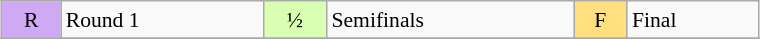<table class="wikitable" style="margin:0.5em auto; font-size:90%; line-height:1.25em;" width=40%;>
<tr>
<td bgcolor="#D0A9F5" align=center>R</td>
<td>Round 1</td>
<td bgcolor="#D9FFB2" align=center>½</td>
<td>Semifinals</td>
<td bgcolor="#FFDF80" align=center>F</td>
<td>Final</td>
</tr>
<tr>
</tr>
</table>
